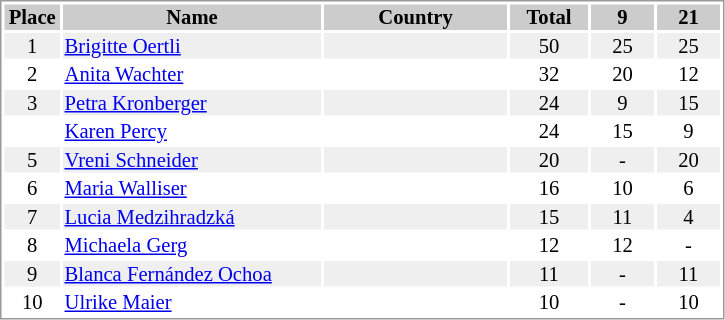<table border="0" style="border: 1px solid #999; background-color:#FFFFFF; text-align:center; font-size:86%; line-height:15px;">
<tr align="center" bgcolor="#CCCCCC">
<th width=35>Place</th>
<th width=170>Name</th>
<th width=120>Country</th>
<th width=50>Total</th>
<th width=40>9</th>
<th width=40>21</th>
</tr>
<tr bgcolor="#EFEFEF">
<td>1</td>
<td align="left"><a href='#'>Brigitte Oertli</a></td>
<td align="left"></td>
<td>50</td>
<td>25</td>
<td>25</td>
</tr>
<tr>
<td>2</td>
<td align="left"><a href='#'>Anita Wachter</a></td>
<td align="left"></td>
<td>32</td>
<td>20</td>
<td>12</td>
</tr>
<tr bgcolor="#EFEFEF">
<td>3</td>
<td align="left"><a href='#'>Petra Kronberger</a></td>
<td align="left"></td>
<td>24</td>
<td>9</td>
<td>15</td>
</tr>
<tr>
<td></td>
<td align="left"><a href='#'>Karen Percy</a></td>
<td align="left"></td>
<td>24</td>
<td>15</td>
<td>9</td>
</tr>
<tr bgcolor="#EFEFEF">
<td>5</td>
<td align="left"><a href='#'>Vreni Schneider</a></td>
<td align="left"></td>
<td>20</td>
<td>-</td>
<td>20</td>
</tr>
<tr>
<td>6</td>
<td align="left"><a href='#'>Maria Walliser</a></td>
<td align="left"></td>
<td>16</td>
<td>10</td>
<td>6</td>
</tr>
<tr bgcolor="#EFEFEF">
<td>7</td>
<td align="left"><a href='#'>Lucia Medzihradzká</a></td>
<td align="left"></td>
<td>15</td>
<td>11</td>
<td>4</td>
</tr>
<tr>
<td>8</td>
<td align="left"><a href='#'>Michaela Gerg</a></td>
<td align="left"></td>
<td>12</td>
<td>12</td>
<td>-</td>
</tr>
<tr bgcolor="#EFEFEF">
<td>9</td>
<td align="left"><a href='#'>Blanca Fernández Ochoa</a></td>
<td align="left"></td>
<td>11</td>
<td>-</td>
<td>11</td>
</tr>
<tr>
<td>10</td>
<td align="left"><a href='#'>Ulrike Maier</a></td>
<td align="left"></td>
<td>10</td>
<td>-</td>
<td>10</td>
</tr>
</table>
